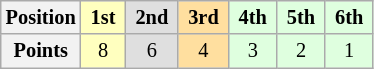<table class="wikitable" style="font-size:85%; text-align:center">
<tr>
<th>Position</th>
<td style="background:#FFFFBF;"> <strong>1st</strong> </td>
<td style="background:#DFDFDF;"> <strong>2nd</strong> </td>
<td style="background:#FFDF9F;"> <strong>3rd</strong> </td>
<td style="background:#DFFFDF;"> <strong>4th</strong> </td>
<td style="background:#DFFFDF;"> <strong>5th</strong> </td>
<td style="background:#DFFFDF;"> <strong>6th</strong> </td>
</tr>
<tr>
<th>Points</th>
<td style="background:#FFFFBF;">8</td>
<td style="background:#DFDFDF;">6</td>
<td style="background:#FFDF9F;">4</td>
<td style="background:#DFFFDF;">3</td>
<td style="background:#DFFFDF;">2</td>
<td style="background:#DFFFDF;">1</td>
</tr>
</table>
